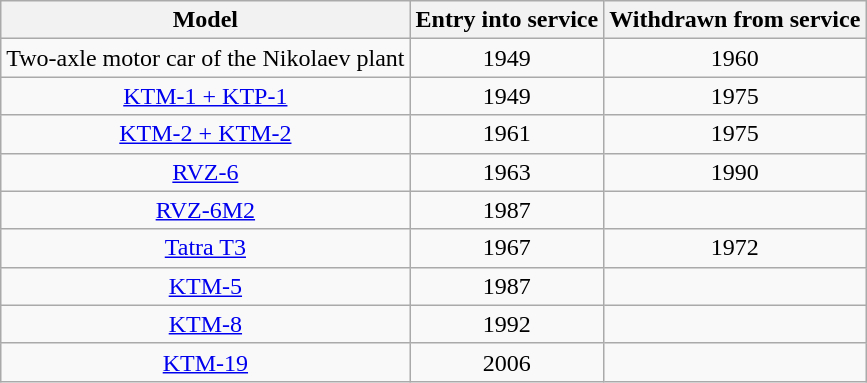<table class = "wikitable">
<tr>
<th>Model</th>
<th>Entry into service</th>
<th>Withdrawn from service</th>
</tr>
<tr>
<td align="center">Two-axle motor car of the Nikolaev plant</td>
<td align="center">1949</td>
<td align="center">1960</td>
</tr>
<tr>
<td align="center"><a href='#'>KTM-1 + KTP-1</a></td>
<td align="center">1949</td>
<td align="center">1975</td>
</tr>
<tr>
<td align="center"><a href='#'> KTM-2 + KTM-2</a></td>
<td align="center">1961</td>
<td align="center">1975</td>
</tr>
<tr>
<td align="center"><a href='#'>RVZ-6</a></td>
<td align="center">1963</td>
<td align="center">1990</td>
</tr>
<tr>
<td align="center"><a href='#'> RVZ-6M2</a></td>
<td align="center">1987</td>
<td align="center"></td>
</tr>
<tr>
<td align="center"><a href='#'>Tatra T3</a></td>
<td align="center">1967</td>
<td align="center">1972</td>
</tr>
<tr>
<td align="center"><a href='#'>KTM-5</a></td>
<td align="center">1987</td>
<td align="center"></td>
</tr>
<tr>
<td align="center"><a href='#'>KTM-8</a></td>
<td align="center">1992</td>
<td align="center"></td>
</tr>
<tr>
<td align="center"><a href='#'>KTM-19</a></td>
<td align="center">2006</td>
<td align="center"></td>
</tr>
</table>
